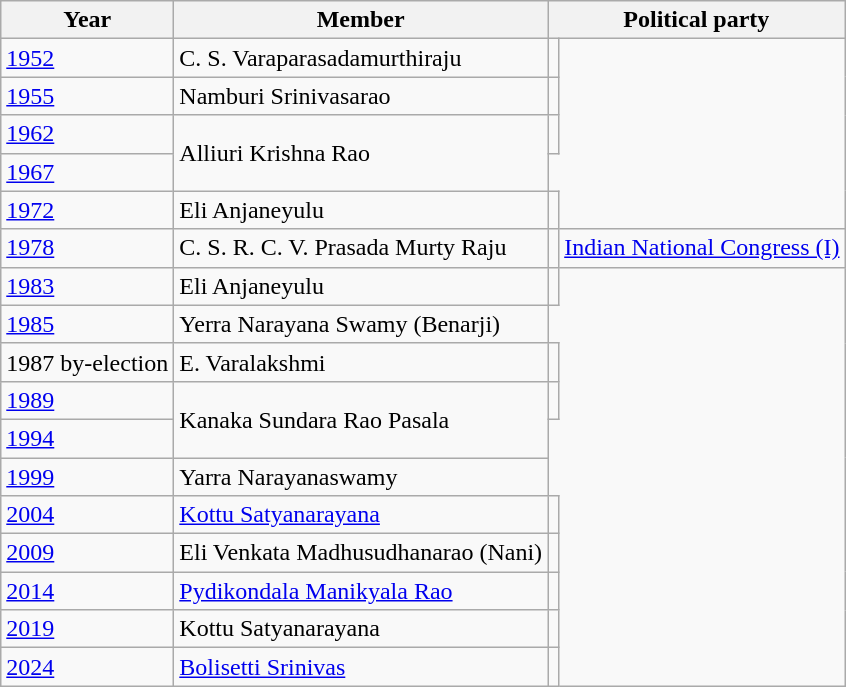<table class="wikitable sortable">
<tr>
<th>Year</th>
<th>Member</th>
<th colspan="2">Political party</th>
</tr>
<tr>
<td><a href='#'>1952</a></td>
<td>C. S. Varaparasadamurthiraju</td>
<td></td>
</tr>
<tr>
<td><a href='#'>1955</a></td>
<td>Namburi Srinivasarao</td>
<td></td>
</tr>
<tr>
<td><a href='#'>1962</a></td>
<td rowspan=2>Alliuri Krishna Rao</td>
<td></td>
</tr>
<tr>
<td><a href='#'>1967</a></td>
</tr>
<tr>
<td><a href='#'>1972</a></td>
<td>Eli Anjaneyulu</td>
<td></td>
</tr>
<tr>
<td><a href='#'>1978</a></td>
<td>C. S. R. C. V. Prasada Murty Raju</td>
<td></td>
<td><a href='#'>Indian National Congress (I)</a></td>
</tr>
<tr>
<td><a href='#'>1983</a></td>
<td>Eli Anjaneyulu</td>
<td></td>
</tr>
<tr>
<td><a href='#'>1985</a></td>
<td>Yerra Narayana Swamy (Benarji)</td>
</tr>
<tr>
<td>1987 by-election</td>
<td>E. Varalakshmi</td>
<td></td>
</tr>
<tr>
<td><a href='#'>1989</a></td>
<td rowspan=2>Kanaka Sundara Rao Pasala</td>
<td></td>
</tr>
<tr>
<td><a href='#'>1994</a></td>
</tr>
<tr>
<td><a href='#'>1999</a></td>
<td>Yarra Narayanaswamy</td>
</tr>
<tr>
<td><a href='#'>2004</a></td>
<td><a href='#'>Kottu Satyanarayana</a></td>
<td></td>
</tr>
<tr>
<td><a href='#'>2009</a></td>
<td>Eli Venkata Madhusudhanarao (Nani)</td>
<td></td>
</tr>
<tr>
<td><a href='#'>2014</a></td>
<td><a href='#'>Pydikondala Manikyala Rao</a></td>
<td></td>
</tr>
<tr>
<td><a href='#'>2019</a></td>
<td>Kottu Satyanarayana</td>
<td></td>
</tr>
<tr>
<td><a href='#'>2024</a></td>
<td><a href='#'>Bolisetti Srinivas</a></td>
<td></td>
</tr>
</table>
